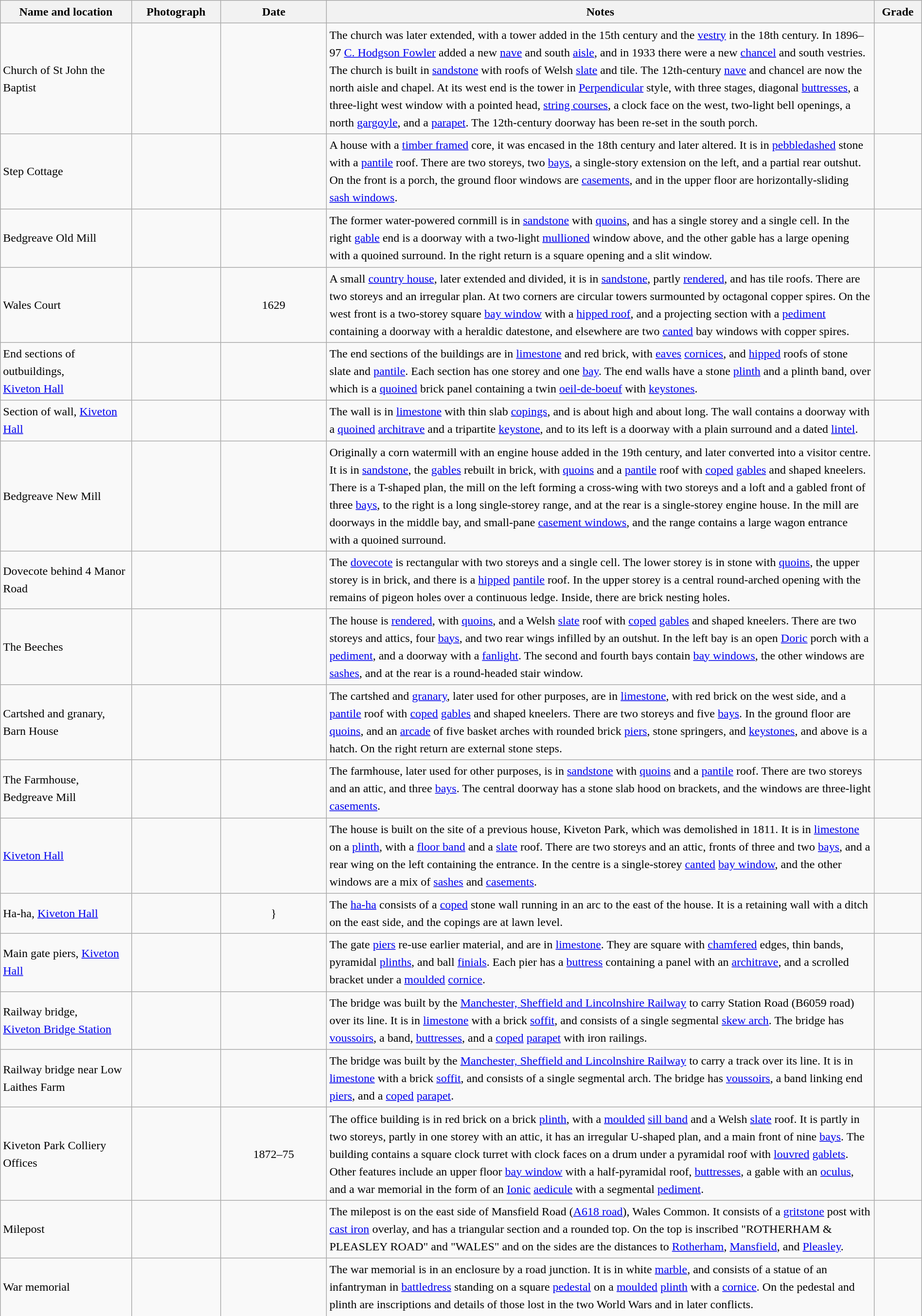<table class="wikitable sortable plainrowheaders" style="width:100%; border:0; text-align:left; line-height:150%;">
<tr>
<th scope="col"  style="width:150px">Name and location</th>
<th scope="col"  style="width:100px" class="unsortable">Photograph</th>
<th scope="col"  style="width:120px">Date</th>
<th scope="col"  style="width:650px" class="unsortable">Notes</th>
<th scope="col"  style="width:50px">Grade</th>
</tr>
<tr>
<td>Church of St John the Baptist<br><small></small></td>
<td></td>
<td align="center"></td>
<td>The church was later extended, with a tower added in the 15th century and the <a href='#'>vestry</a> in the 18th century.  In 1896–97 <a href='#'>C. Hodgson Fowler</a> added a new <a href='#'>nave</a> and south <a href='#'>aisle</a>, and in 1933 there were a new <a href='#'>chancel</a> and south vestries.  The church is built in <a href='#'>sandstone</a> with roofs of Welsh <a href='#'>slate</a> and tile.  The 12th-century <a href='#'>nave</a> and chancel are now the north aisle and chapel.  At its west end is the tower in <a href='#'>Perpendicular</a> style, with three stages, diagonal <a href='#'>buttresses</a>, a three-light west window with a pointed head, <a href='#'>string courses</a>, a clock face on the west, two-light bell openings, a north <a href='#'>gargoyle</a>, and a <a href='#'>parapet</a>.  The 12th-century doorway has been re-set in the south porch.</td>
<td align="center" ></td>
</tr>
<tr>
<td>Step Cottage<br><small></small></td>
<td></td>
<td align="center"></td>
<td>A house with a <a href='#'>timber framed</a> core, it was encased in the 18th century and later altered.  It is in <a href='#'>pebbledashed</a> stone with a <a href='#'>pantile</a> roof.  There are two storeys, two <a href='#'>bays</a>, a single-story extension on the left, and a partial rear outshut.  On the front is a porch, the ground floor windows are <a href='#'>casements</a>, and in the upper floor are horizontally-sliding <a href='#'>sash windows</a>.</td>
<td align="center" ></td>
</tr>
<tr>
<td>Bedgreave Old Mill<br><small></small></td>
<td></td>
<td align="center"></td>
<td>The former water-powered cornmill is in <a href='#'>sandstone</a> with <a href='#'>quoins</a>, and has a single storey and a single cell.  In the right <a href='#'>gable</a> end is a doorway with a two-light <a href='#'>mullioned</a> window above, and the other gable has a large opening with a quoined surround.  In the right return is a square opening and a slit window.</td>
<td align="center" ></td>
</tr>
<tr>
<td>Wales Court<br><small></small></td>
<td></td>
<td align="center">1629</td>
<td>A small <a href='#'>country house</a>, later extended and divided, it is in <a href='#'>sandstone</a>, partly <a href='#'>rendered</a>, and has tile roofs.  There are two storeys and an irregular plan.  At two corners are circular towers surmounted by octagonal copper spires.  On the west front is a two-storey square <a href='#'>bay window</a> with a <a href='#'>hipped roof</a>, and a projecting section with a <a href='#'>pediment</a> containing a doorway with a heraldic datestone, and elsewhere are two <a href='#'>canted</a> bay windows with copper spires.</td>
<td align="center" ></td>
</tr>
<tr>
<td>End sections of outbuildings,<br><a href='#'>Kiveton Hall</a><br><small></small></td>
<td></td>
<td align="center"></td>
<td>The end sections of the buildings are in <a href='#'>limestone</a> and red brick, with <a href='#'>eaves</a> <a href='#'>cornices</a>, and <a href='#'>hipped</a> roofs of stone slate and <a href='#'>pantile</a>.  Each section has one storey and one <a href='#'>bay</a>.  The end walls have a stone <a href='#'>plinth</a> and a plinth band, over which is a <a href='#'>quoined</a> brick panel containing a twin <a href='#'>oeil-de-boeuf</a> with <a href='#'>keystones</a>.</td>
<td align="center" ></td>
</tr>
<tr>
<td>Section of wall, <a href='#'>Kiveton Hall</a><br><small></small></td>
<td></td>
<td align="center"></td>
<td>The wall is in <a href='#'>limestone</a> with thin slab <a href='#'>copings</a>, and is about  high and about  long.  The wall contains a doorway with a <a href='#'>quoined</a> <a href='#'>architrave</a> and a tripartite <a href='#'>keystone</a>, and to its left is a doorway with a plain surround and a dated <a href='#'>lintel</a>.</td>
<td align="center" ></td>
</tr>
<tr>
<td>Bedgreave New Mill<br><small></small></td>
<td></td>
<td align="center"></td>
<td>Originally a corn watermill with an engine house added in the 19th century, and later converted into a visitor centre.  It is in <a href='#'>sandstone</a>, the <a href='#'>gables</a> rebuilt in brick, with <a href='#'>quoins</a> and a <a href='#'>pantile</a> roof with <a href='#'>coped</a> <a href='#'>gables</a> and shaped kneelers.  There is a T-shaped plan, the mill on the left forming a cross-wing with two storeys and a loft and a gabled front of three <a href='#'>bays</a>, to the right is a long single-storey range, and at the rear is a single-storey engine house.  In the mill are doorways in the middle bay, and small-pane <a href='#'>casement windows</a>, and the range contains a large wagon entrance with a quoined surround.</td>
<td align="center" ></td>
</tr>
<tr>
<td>Dovecote behind 4 Manor Road<br><small></small></td>
<td></td>
<td align="center"></td>
<td>The <a href='#'>dovecote</a> is rectangular with two storeys and a single cell.  The lower storey is in stone with <a href='#'>quoins</a>, the upper storey is in brick, and there is a <a href='#'>hipped</a> <a href='#'>pantile</a> roof.  In the upper storey is a central round-arched opening with the remains of pigeon holes over a continuous ledge.  Inside, there are brick nesting holes.</td>
<td align="center" ></td>
</tr>
<tr>
<td>The Beeches<br><small></small></td>
<td></td>
<td align="center"></td>
<td>The house is <a href='#'>rendered</a>, with <a href='#'>quoins</a>, and a Welsh <a href='#'>slate</a> roof with <a href='#'>coped</a> <a href='#'>gables</a> and shaped kneelers.  There are two storeys and attics, four <a href='#'>bays</a>, and two rear wings infilled by an outshut.  In the left bay is an open <a href='#'>Doric</a> porch with a <a href='#'>pediment</a>, and a doorway with a <a href='#'>fanlight</a>.  The second and fourth bays contain <a href='#'>bay windows</a>, the other windows are <a href='#'>sashes</a>, and at the rear is a round-headed stair window.</td>
<td align="center" ></td>
</tr>
<tr>
<td>Cartshed and granary, Barn House<br><small></small></td>
<td></td>
<td align="center"></td>
<td>The cartshed and <a href='#'>granary</a>, later used for other purposes, are in <a href='#'>limestone</a>, with red brick on the west side, and a <a href='#'>pantile</a> roof with <a href='#'>coped</a> <a href='#'>gables</a> and shaped kneelers.  There are two storeys and five <a href='#'>bays</a>.  In the ground floor are <a href='#'>quoins</a>, and an <a href='#'>arcade</a> of five basket arches with rounded brick <a href='#'>piers</a>, stone springers, and <a href='#'>keystones</a>, and above is a hatch.  On the right return are external stone steps.</td>
<td align="center" ></td>
</tr>
<tr>
<td>The Farmhouse, Bedgreave Mill<br><small></small></td>
<td></td>
<td align="center"></td>
<td>The farmhouse, later used for other purposes, is in <a href='#'>sandstone</a> with <a href='#'>quoins</a> and a <a href='#'>pantile</a> roof.  There are two storeys and an attic, and three <a href='#'>bays</a>.  The central doorway has a stone slab hood on brackets, and the windows are three-light <a href='#'>casements</a>.</td>
<td align="center" ></td>
</tr>
<tr>
<td><a href='#'>Kiveton Hall</a><br><small></small></td>
<td></td>
<td align="center"></td>
<td>The house is built on the site of a previous house, Kiveton Park, which was demolished in 1811.  It is in <a href='#'>limestone</a> on a <a href='#'>plinth</a>, with a <a href='#'>floor band</a> and a <a href='#'>slate</a> roof.  There are two storeys and an attic, fronts of three and two <a href='#'>bays</a>, and a rear wing on the left containing the entrance.  In the centre is a single-storey <a href='#'>canted</a> <a href='#'>bay window</a>, and the other windows are a mix of <a href='#'>sashes</a> and <a href='#'>casements</a>.</td>
<td align="center" ></td>
</tr>
<tr>
<td>Ha-ha, <a href='#'>Kiveton Hall</a><br><small></small></td>
<td></td>
<td align="center">}</td>
<td>The <a href='#'>ha-ha</a> consists of a <a href='#'>coped</a> stone wall running in an arc to the east of the house.  It is a retaining wall with a ditch on the east side, and the copings are at lawn level.</td>
<td align="center" ></td>
</tr>
<tr>
<td>Main gate piers, <a href='#'>Kiveton Hall</a><br><small></small></td>
<td></td>
<td align="center"></td>
<td>The gate <a href='#'>piers</a> re-use earlier material, and are in <a href='#'>limestone</a>.  They are square with <a href='#'>chamfered</a> edges, thin bands, pyramidal <a href='#'>plinths</a>, and ball <a href='#'>finials</a>.  Each pier has a <a href='#'>buttress</a> containing a panel with an <a href='#'>architrave</a>, and a scrolled bracket under a <a href='#'>moulded</a> <a href='#'>cornice</a>.</td>
<td align="center" ></td>
</tr>
<tr>
<td>Railway bridge,<br><a href='#'>Kiveton Bridge Station</a><br><small></small></td>
<td></td>
<td align="center"></td>
<td>The bridge was built by the <a href='#'>Manchester, Sheffield and Lincolnshire Railway</a> to carry Station Road (B6059 road) over its line.  It is in <a href='#'>limestone</a> with a brick <a href='#'>soffit</a>, and consists of a single segmental <a href='#'>skew arch</a>.  The bridge has <a href='#'>voussoirs</a>, a band, <a href='#'>buttresses</a>, and a <a href='#'>coped</a> <a href='#'>parapet</a> with iron railings.</td>
<td align="center" ></td>
</tr>
<tr>
<td>Railway bridge near Low Laithes Farm<br><small></small></td>
<td></td>
<td align="center"></td>
<td>The bridge was built by the <a href='#'>Manchester, Sheffield and Lincolnshire Railway</a> to carry a track over its line.  It is in <a href='#'>limestone</a> with a brick <a href='#'>soffit</a>, and consists of a single segmental arch. The bridge has <a href='#'>voussoirs</a>, a band linking end <a href='#'>piers</a>, and a <a href='#'>coped</a> <a href='#'>parapet</a>.</td>
<td align="center" ></td>
</tr>
<tr>
<td>Kiveton Park Colliery Offices<br><small></small></td>
<td></td>
<td align="center">1872–75</td>
<td>The office building is in red brick on a brick <a href='#'>plinth</a>, with a <a href='#'>moulded</a> <a href='#'>sill band</a> and a Welsh <a href='#'>slate</a> roof.  It is partly in two storeys, partly in one storey with an attic, it has an irregular U-shaped plan, and a main front of nine <a href='#'>bays</a>.  The building contains a square clock turret with clock faces on a drum under a pyramidal roof with <a href='#'>louvred</a> <a href='#'>gablets</a>.  Other features include an upper floor <a href='#'>bay window</a> with a half-pyramidal roof, <a href='#'>buttresses</a>, a gable with an <a href='#'>oculus</a>, and a war memorial in the form of an <a href='#'>Ionic</a> <a href='#'>aedicule</a> with a segmental <a href='#'>pediment</a>.</td>
<td align="center" ></td>
</tr>
<tr>
<td>Milepost<br><small></small></td>
<td></td>
<td align="center"></td>
<td>The milepost is on the east side of Mansfield Road (<a href='#'>A618 road</a>), Wales Common.  It consists of a <a href='#'>gritstone</a> post with <a href='#'>cast iron</a> overlay, and has a triangular section and a rounded top.  On the top is inscribed "ROTHERHAM & PLEASLEY ROAD" and "WALES" and on the sides are the distances to <a href='#'>Rotherham</a>, <a href='#'>Mansfield</a>, and <a href='#'>Pleasley</a>.</td>
<td align="center" ></td>
</tr>
<tr>
<td>War memorial<br><small></small></td>
<td></td>
<td align="center"></td>
<td>The war memorial is in an enclosure by a road junction.  It is in white <a href='#'>marble</a>, and consists of a statue of an infantryman in <a href='#'>battledress</a> standing on a square <a href='#'>pedestal</a> on a <a href='#'>moulded</a> <a href='#'>plinth</a> with a <a href='#'>cornice</a>.  On the pedestal and plinth are inscriptions and details of those lost in the two World Wars and in later conflicts.</td>
<td align="center" ></td>
</tr>
<tr>
</tr>
</table>
